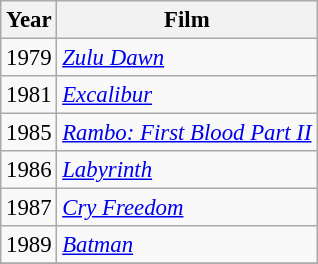<table class="wikitable" style="font-size: 95%;">
<tr>
<th>Year</th>
<th>Film</th>
</tr>
<tr>
<td>1979</td>
<td><em><a href='#'>Zulu Dawn</a></em></td>
</tr>
<tr>
<td>1981</td>
<td><em><a href='#'>Excalibur</a></em></td>
</tr>
<tr>
<td>1985</td>
<td><em><a href='#'>Rambo: First Blood Part II</a></em></td>
</tr>
<tr>
<td>1986</td>
<td><em><a href='#'>Labyrinth</a></em></td>
</tr>
<tr>
<td>1987</td>
<td><em><a href='#'>Cry Freedom</a></em></td>
</tr>
<tr>
<td>1989</td>
<td><em><a href='#'>Batman</a></em></td>
</tr>
<tr>
</tr>
</table>
